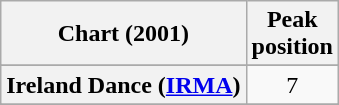<table class="wikitable plainrowheaders sortable" style="text-align:center">
<tr>
<th>Chart (2001)</th>
<th>Peak<br>position</th>
</tr>
<tr>
</tr>
<tr>
</tr>
<tr>
</tr>
<tr>
</tr>
<tr>
</tr>
<tr>
</tr>
<tr>
</tr>
<tr>
<th scope="row">Ireland Dance (<a href='#'>IRMA</a>)</th>
<td>7</td>
</tr>
<tr>
</tr>
<tr>
</tr>
<tr>
</tr>
<tr>
</tr>
<tr>
</tr>
<tr>
</tr>
</table>
